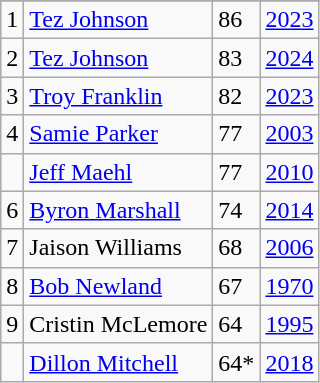<table class="wikitable">
<tr>
</tr>
<tr>
<td>1</td>
<td><a href='#'>Tez Johnson</a></td>
<td>86</td>
<td><a href='#'>2023</a></td>
</tr>
<tr>
<td>2</td>
<td><a href='#'>Tez Johnson</a></td>
<td>83</td>
<td><a href='#'>2024</a></td>
</tr>
<tr>
<td>3</td>
<td><a href='#'>Troy Franklin</a></td>
<td>82</td>
<td><a href='#'>2023</a></td>
</tr>
<tr>
<td>4</td>
<td><a href='#'>Samie Parker</a></td>
<td>77</td>
<td><a href='#'>2003</a></td>
</tr>
<tr>
<td></td>
<td><a href='#'>Jeff Maehl</a></td>
<td>77</td>
<td><a href='#'>2010</a></td>
</tr>
<tr>
<td>6</td>
<td><a href='#'>Byron Marshall</a></td>
<td>74</td>
<td><a href='#'>2014</a></td>
</tr>
<tr>
<td>7</td>
<td>Jaison Williams</td>
<td>68</td>
<td><a href='#'>2006</a></td>
</tr>
<tr>
<td>8</td>
<td><a href='#'>Bob Newland</a></td>
<td>67</td>
<td><a href='#'>1970</a></td>
</tr>
<tr>
<td>9</td>
<td>Cristin McLemore</td>
<td>64</td>
<td><a href='#'>1995</a></td>
</tr>
<tr>
<td></td>
<td><a href='#'>Dillon Mitchell</a></td>
<td>64*</td>
<td><a href='#'>2018</a></td>
</tr>
</table>
